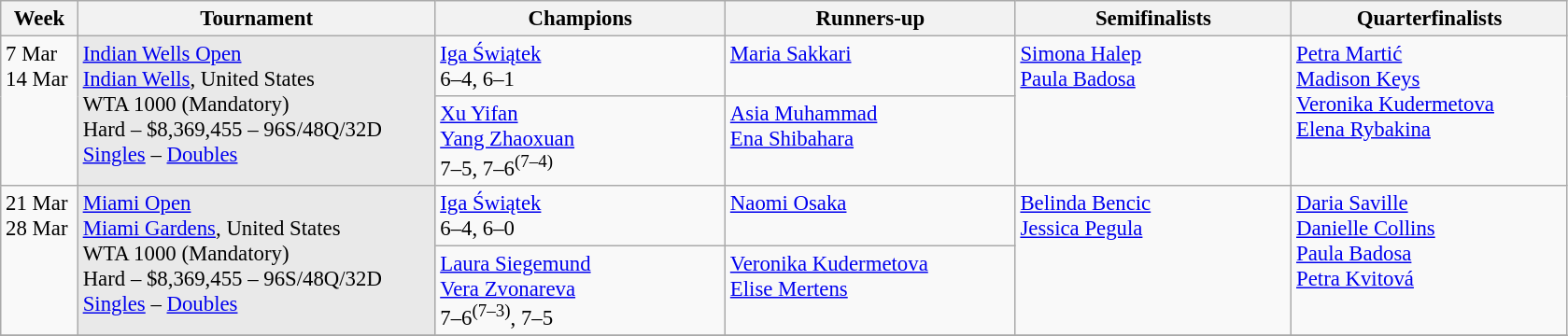<table class=wikitable style=font-size:95%>
<tr>
<th style="width:48px;">Week</th>
<th style="width:248px;">Tournament</th>
<th style="width:200px;">Champions</th>
<th style="width:200px;">Runners-up</th>
<th style="width:190px;">Semifinalists</th>
<th style="width:190px;">Quarterfinalists</th>
</tr>
<tr style="vertical-align:top">
<td rowspan=2>7 Mar <br> 14 Mar</td>
<td style="background:#e9e9e9;" rowspan=2><a href='#'>Indian Wells Open</a> <br> <a href='#'>Indian Wells</a>, United States <br> WTA 1000 (Mandatory) <br> Hard – $8,369,455 – 96S/48Q/32D <br><a href='#'>Singles</a> – <a href='#'>Doubles</a></td>
<td> <a href='#'>Iga Świątek</a> <br> 6–4, 6–1</td>
<td> <a href='#'>Maria Sakkari</a></td>
<td rowspan=2> <a href='#'>Simona Halep</a> <br>  <a href='#'>Paula Badosa</a></td>
<td rowspan=2> <a href='#'>Petra Martić</a> <br>  <a href='#'>Madison Keys</a> <br>  <a href='#'>Veronika Kudermetova</a> <br>  <a href='#'>Elena Rybakina</a></td>
</tr>
<tr style="vertical-align:top">
<td> <a href='#'>Xu Yifan</a> <br>  <a href='#'>Yang Zhaoxuan</a> <br> 7–5, 7–6<sup>(7–4)</sup></td>
<td> <a href='#'>Asia Muhammad</a> <br>  <a href='#'>Ena Shibahara</a></td>
</tr>
<tr style="vertical-align:top">
<td rowspan=2>21 Mar <br> 28 Mar</td>
<td style="background:#e9e9e9;" rowspan=2><a href='#'>Miami Open</a> <br> <a href='#'>Miami Gardens</a>, United States <br> WTA 1000 (Mandatory) <br> Hard – $8,369,455 – 96S/48Q/32D <br> <a href='#'>Singles</a> – <a href='#'>Doubles</a></td>
<td> <a href='#'>Iga Świątek</a> <br> 6–4, 6–0</td>
<td> <a href='#'>Naomi Osaka</a></td>
<td rowspan=2> <a href='#'>Belinda Bencic</a> <br>  <a href='#'>Jessica Pegula</a></td>
<td rowspan=2> <a href='#'>Daria Saville</a> <br>  <a href='#'>Danielle Collins</a> <br>  <a href='#'>Paula Badosa</a> <br>  <a href='#'>Petra Kvitová</a></td>
</tr>
<tr style="vertical-align:top">
<td> <a href='#'>Laura Siegemund</a> <br>  <a href='#'>Vera Zvonareva</a> <br> 7–6<sup>(7–3)</sup>, 7–5</td>
<td> <a href='#'>Veronika Kudermetova</a> <br>  <a href='#'>Elise Mertens</a></td>
</tr>
<tr style="vertical-align:top">
</tr>
</table>
